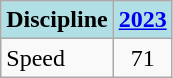<table class="wikitable" style="text-align: center;">
<tr>
<th style="background: #b0e0e6;">Discipline</th>
<th style="background: #b0e0e6;"><a href='#'>2023</a></th>
</tr>
<tr>
<td align="left">Speed</td>
<td>71</td>
</tr>
</table>
